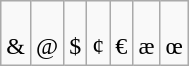<table class=wikitable>
<tr align=center>
<td> <br> &</td>
<td> <br> @</td>
<td> <br> $</td>
<td> <br> ¢</td>
<td> <br> €</td>
<td> <br> æ</td>
<td> <br> œ</td>
</tr>
</table>
